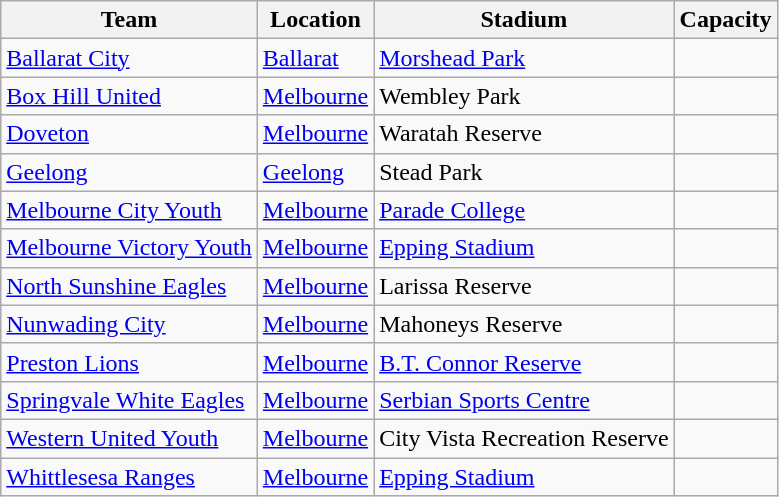<table class="wikitable sortable">
<tr>
<th>Team</th>
<th>Location</th>
<th>Stadium</th>
<th>Capacity</th>
</tr>
<tr>
<td><a href='#'>Ballarat City</a></td>
<td><a href='#'>Ballarat</a> </td>
<td><a href='#'>Morshead Park</a></td>
<td style="text-align:center"></td>
</tr>
<tr>
<td><a href='#'>Box Hill United</a></td>
<td><a href='#'>Melbourne</a> </td>
<td>Wembley Park</td>
<td style="text-align:center"></td>
</tr>
<tr>
<td><a href='#'>Doveton</a></td>
<td><a href='#'>Melbourne</a> </td>
<td>Waratah Reserve</td>
<td style="text-align:center"></td>
</tr>
<tr>
<td><a href='#'>Geelong</a></td>
<td><a href='#'>Geelong</a> </td>
<td>Stead Park</td>
<td style="text-align:center"></td>
</tr>
<tr>
<td><a href='#'>Melbourne City Youth</a></td>
<td><a href='#'>Melbourne</a> </td>
<td><a href='#'>Parade College</a></td>
<td style="text-align:center"></td>
</tr>
<tr>
<td><a href='#'>Melbourne Victory Youth</a></td>
<td><a href='#'>Melbourne</a> </td>
<td><a href='#'>Epping Stadium</a></td>
<td style="text-align:center"></td>
</tr>
<tr>
<td><a href='#'>North Sunshine Eagles</a></td>
<td><a href='#'>Melbourne</a> </td>
<td>Larissa Reserve</td>
<td style="text-align:center"></td>
</tr>
<tr>
<td><a href='#'>Nunwading City</a></td>
<td><a href='#'>Melbourne</a> </td>
<td>Mahoneys Reserve</td>
<td style="text-align:center"></td>
</tr>
<tr>
<td><a href='#'>Preston Lions</a></td>
<td><a href='#'>Melbourne</a> </td>
<td><a href='#'>B.T. Connor Reserve</a></td>
<td style="text-align:center"></td>
</tr>
<tr>
<td><a href='#'>Springvale White Eagles</a></td>
<td><a href='#'>Melbourne</a> </td>
<td><a href='#'>Serbian Sports Centre</a></td>
<td style="text-align:center"></td>
</tr>
<tr>
<td><a href='#'>Western United Youth</a></td>
<td><a href='#'>Melbourne</a> </td>
<td>City Vista Recreation Reserve</td>
<td style="text-align:center"></td>
</tr>
<tr>
<td><a href='#'>Whittlesesa Ranges</a></td>
<td><a href='#'>Melbourne</a> </td>
<td><a href='#'>Epping Stadium</a></td>
<td style="text-align:center"></td>
</tr>
</table>
